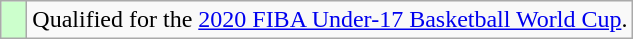<table class="wikitable">
<tr>
<td width=10px bgcolor="#ccffcc"></td>
<td>Qualified for the <a href='#'>2020 FIBA Under-17 Basketball World Cup</a>.</td>
</tr>
</table>
